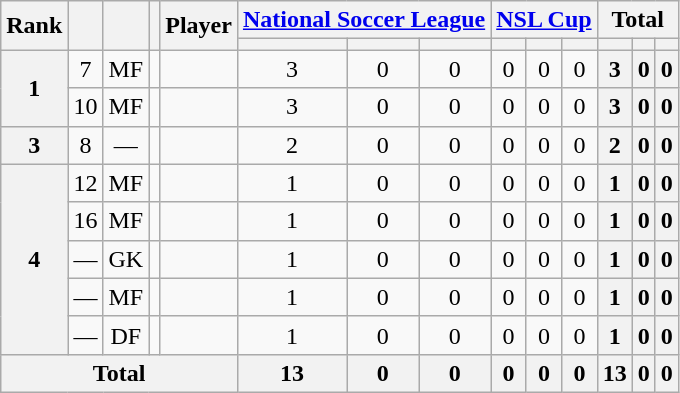<table class="wikitable sortable" style="text-align:center">
<tr>
<th rowspan="2">Rank</th>
<th rowspan="2"></th>
<th rowspan="2"></th>
<th rowspan="2"></th>
<th rowspan="2">Player</th>
<th colspan="3"><a href='#'>National Soccer League</a></th>
<th colspan="3"><a href='#'>NSL Cup</a></th>
<th colspan="3">Total</th>
</tr>
<tr>
<th></th>
<th></th>
<th></th>
<th></th>
<th></th>
<th></th>
<th></th>
<th></th>
<th></th>
</tr>
<tr>
<th rowspan="2">1</th>
<td>7</td>
<td>MF</td>
<td></td>
<td align="left"><br></td>
<td>3</td>
<td>0</td>
<td>0<br></td>
<td>0</td>
<td>0</td>
<td>0<br></td>
<th>3</th>
<th>0</th>
<th>0</th>
</tr>
<tr>
<td>10</td>
<td>MF</td>
<td></td>
<td align="left"><br></td>
<td>3</td>
<td>0</td>
<td>0<br></td>
<td>0</td>
<td>0</td>
<td>0<br></td>
<th>3</th>
<th>0</th>
<th>0</th>
</tr>
<tr>
<th>3</th>
<td>8</td>
<td>—</td>
<td></td>
<td align="left"><br></td>
<td>2</td>
<td>0</td>
<td>0<br></td>
<td>0</td>
<td>0</td>
<td>0<br></td>
<th>2</th>
<th>0</th>
<th>0</th>
</tr>
<tr>
<th rowspan="5">4</th>
<td>12</td>
<td>MF</td>
<td></td>
<td align="left"><br></td>
<td>1</td>
<td>0</td>
<td>0<br></td>
<td>0</td>
<td>0</td>
<td>0<br></td>
<th>1</th>
<th>0</th>
<th>0</th>
</tr>
<tr>
<td>16</td>
<td>MF</td>
<td></td>
<td align="left"><br></td>
<td>1</td>
<td>0</td>
<td>0<br></td>
<td>0</td>
<td>0</td>
<td>0<br></td>
<th>1</th>
<th>0</th>
<th>0</th>
</tr>
<tr>
<td>—</td>
<td>GK</td>
<td></td>
<td align="left"><br></td>
<td>1</td>
<td>0</td>
<td>0<br></td>
<td>0</td>
<td>0</td>
<td>0<br></td>
<th>1</th>
<th>0</th>
<th>0</th>
</tr>
<tr>
<td>—</td>
<td>MF</td>
<td></td>
<td align="left"><br></td>
<td>1</td>
<td>0</td>
<td>0<br></td>
<td>0</td>
<td>0</td>
<td>0<br></td>
<th>1</th>
<th>0</th>
<th>0</th>
</tr>
<tr>
<td>—</td>
<td>DF</td>
<td></td>
<td align="left"><br></td>
<td>1</td>
<td>0</td>
<td>0<br></td>
<td>0</td>
<td>0</td>
<td>0<br></td>
<th>1</th>
<th>0</th>
<th>0</th>
</tr>
<tr>
<th colspan="5">Total<br></th>
<th>13</th>
<th>0</th>
<th>0<br></th>
<th>0</th>
<th>0</th>
<th>0<br></th>
<th>13</th>
<th>0</th>
<th>0</th>
</tr>
</table>
